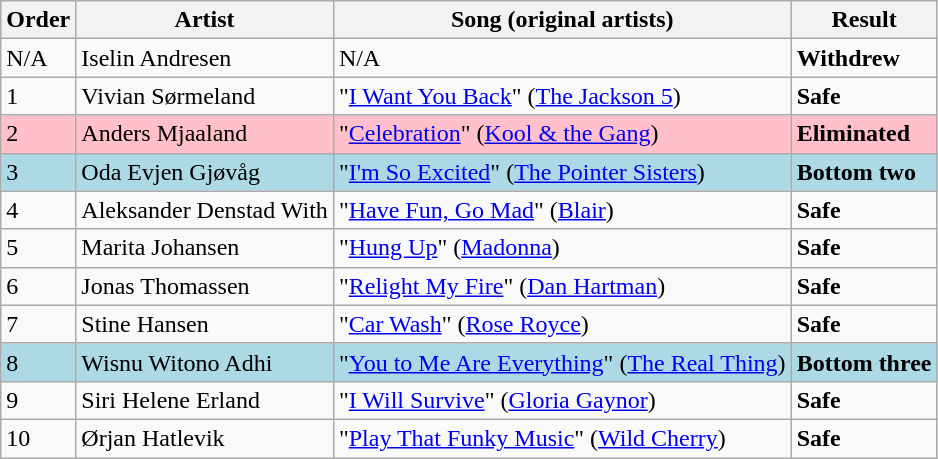<table class=wikitable>
<tr>
<th>Order</th>
<th>Artist</th>
<th>Song (original artists)</th>
<th>Result</th>
</tr>
<tr>
<td>N/A</td>
<td>Iselin Andresen</td>
<td>N/A</td>
<td><strong>Withdrew</strong></td>
</tr>
<tr>
<td>1</td>
<td>Vivian Sørmeland</td>
<td>"<a href='#'>I Want You Back</a>" (<a href='#'>The Jackson 5</a>)</td>
<td><strong>Safe</strong></td>
</tr>
<tr style="background:pink;">
<td>2</td>
<td>Anders Mjaaland</td>
<td>"<a href='#'>Celebration</a>" (<a href='#'>Kool & the Gang</a>)</td>
<td><strong>Eliminated</strong></td>
</tr>
<tr style="background:lightblue;">
<td>3</td>
<td>Oda Evjen Gjøvåg</td>
<td>"<a href='#'>I'm So Excited</a>" (<a href='#'>The Pointer Sisters</a>)</td>
<td><strong>Bottom two</strong></td>
</tr>
<tr>
<td>4</td>
<td>Aleksander Denstad With</td>
<td>"<a href='#'>Have Fun, Go Mad</a>" (<a href='#'>Blair</a>)</td>
<td><strong>Safe</strong></td>
</tr>
<tr>
<td>5</td>
<td>Marita Johansen</td>
<td>"<a href='#'>Hung Up</a>" (<a href='#'>Madonna</a>)</td>
<td><strong>Safe</strong></td>
</tr>
<tr>
<td>6</td>
<td>Jonas Thomassen</td>
<td>"<a href='#'>Relight My Fire</a>" (<a href='#'>Dan Hartman</a>)</td>
<td><strong>Safe</strong></td>
</tr>
<tr>
<td>7</td>
<td>Stine Hansen</td>
<td>"<a href='#'>Car Wash</a>" (<a href='#'>Rose Royce</a>)</td>
<td><strong>Safe</strong></td>
</tr>
<tr style="background:lightblue;">
<td>8</td>
<td>Wisnu Witono Adhi</td>
<td>"<a href='#'>You to Me Are Everything</a>" (<a href='#'>The Real Thing</a>)</td>
<td><strong>Bottom three</strong></td>
</tr>
<tr>
<td>9</td>
<td>Siri Helene Erland</td>
<td>"<a href='#'>I Will Survive</a>" (<a href='#'>Gloria Gaynor</a>)</td>
<td><strong>Safe</strong></td>
</tr>
<tr>
<td>10</td>
<td>Ørjan Hatlevik</td>
<td>"<a href='#'>Play That Funky Music</a>" (<a href='#'>Wild Cherry</a>)</td>
<td><strong>Safe</strong></td>
</tr>
</table>
